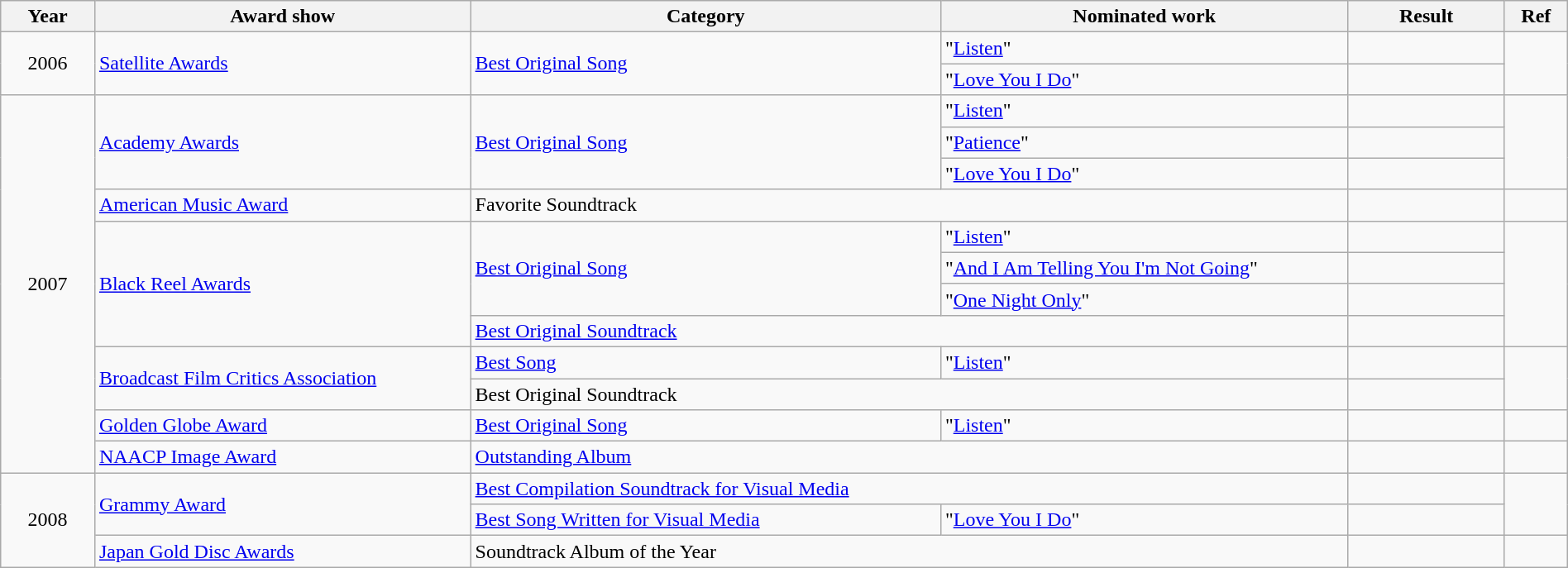<table class="wikitable plainrowheaders" style="width:100%">
<tr>
<th width="6%">Year</th>
<th width="24%">Award show</th>
<th width="30%">Category</th>
<th width="26%">Nominated work</th>
<th width="10%">Result</th>
<th width="4%">Ref</th>
</tr>
<tr>
<td rowspan="2" align="center">2006</td>
<td rowspan="2"><a href='#'>Satellite Awards</a></td>
<td rowspan="2"><a href='#'>Best Original Song</a></td>
<td>"<a href='#'>Listen</a>"</td>
<td></td>
<td rowspan="2" align="center"></td>
</tr>
<tr>
<td>"<a href='#'>Love You I Do</a>"</td>
<td></td>
</tr>
<tr>
<td rowspan="12" align="center">2007</td>
<td rowspan="3"><a href='#'>Academy Awards</a></td>
<td rowspan="3"><a href='#'>Best Original Song</a></td>
<td>"<a href='#'>Listen</a>"</td>
<td></td>
<td rowspan="3" align="center"></td>
</tr>
<tr>
<td>"<a href='#'>Patience</a>"</td>
<td></td>
</tr>
<tr>
<td>"<a href='#'>Love You I Do</a>"</td>
<td></td>
</tr>
<tr>
<td><a href='#'>American Music Award</a></td>
<td colspan="2">Favorite Soundtrack</td>
<td></td>
<td align="center"></td>
</tr>
<tr>
<td rowspan="4"><a href='#'>Black Reel Awards</a></td>
<td rowspan="3"><a href='#'>Best Original Song</a></td>
<td>"<a href='#'>Listen</a>"</td>
<td></td>
<td rowspan="4" align="center"></td>
</tr>
<tr>
<td>"<a href='#'>And I Am Telling You I'm Not Going</a>"</td>
<td></td>
</tr>
<tr>
<td>"<a href='#'>One Night Only</a>"</td>
<td></td>
</tr>
<tr>
<td colspan="2"><a href='#'>Best Original Soundtrack</a></td>
<td></td>
</tr>
<tr>
<td rowspan="2"><a href='#'>Broadcast Film Critics Association</a></td>
<td><a href='#'>Best Song</a></td>
<td>"<a href='#'>Listen</a>"</td>
<td></td>
<td rowspan="2" align="center"></td>
</tr>
<tr>
<td colspan="2">Best Original Soundtrack</td>
<td></td>
</tr>
<tr>
<td><a href='#'>Golden Globe Award</a></td>
<td><a href='#'>Best Original Song</a></td>
<td>"<a href='#'>Listen</a>"</td>
<td></td>
<td align="center"></td>
</tr>
<tr>
<td><a href='#'>NAACP Image Award</a></td>
<td colspan="2"><a href='#'>Outstanding Album</a></td>
<td></td>
<td align="center"></td>
</tr>
<tr>
<td rowspan="3" align="center">2008</td>
<td rowspan="2"><a href='#'>Grammy Award</a></td>
<td colspan="2"><a href='#'>Best Compilation Soundtrack for Visual Media</a></td>
<td></td>
<td rowspan="2" align="center"></td>
</tr>
<tr>
<td><a href='#'>Best Song Written for Visual Media</a></td>
<td>"<a href='#'>Love You I Do</a>"</td>
<td></td>
</tr>
<tr>
<td><a href='#'>Japan Gold Disc Awards</a></td>
<td colspan="2">Soundtrack Album of the Year</td>
<td></td>
<td align="center"></td>
</tr>
</table>
